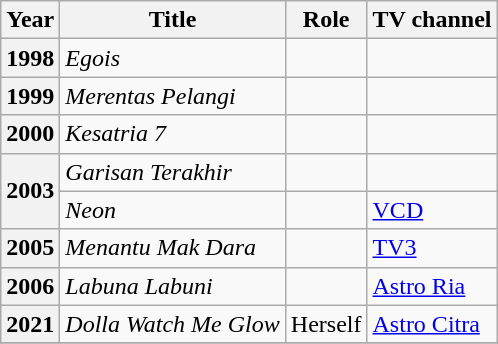<table class="wikitable">
<tr>
<th>Year</th>
<th>Title</th>
<th>Role</th>
<th>TV channel</th>
</tr>
<tr>
<th>1998</th>
<td><em>Egois</em></td>
<td></td>
<td></td>
</tr>
<tr>
<th>1999</th>
<td><em>Merentas Pelangi</em></td>
<td></td>
<td></td>
</tr>
<tr>
<th>2000</th>
<td><em>Kesatria 7</em></td>
<td></td>
<td></td>
</tr>
<tr>
<th rowspan="2">2003</th>
<td><em>Garisan Terakhir</em></td>
<td></td>
<td></td>
</tr>
<tr>
<td><em>Neon</em></td>
<td></td>
<td><a href='#'>VCD</a></td>
</tr>
<tr>
<th>2005</th>
<td><em>Menantu Mak Dara</em></td>
<td></td>
<td><a href='#'>TV3</a></td>
</tr>
<tr>
<th>2006</th>
<td><em>Labuna Labuni</em></td>
<td></td>
<td><a href='#'>Astro Ria</a></td>
</tr>
<tr>
<th>2021</th>
<td><em>Dolla Watch Me Glow</em></td>
<td>Herself</td>
<td><a href='#'>Astro Citra</a></td>
</tr>
<tr>
</tr>
</table>
